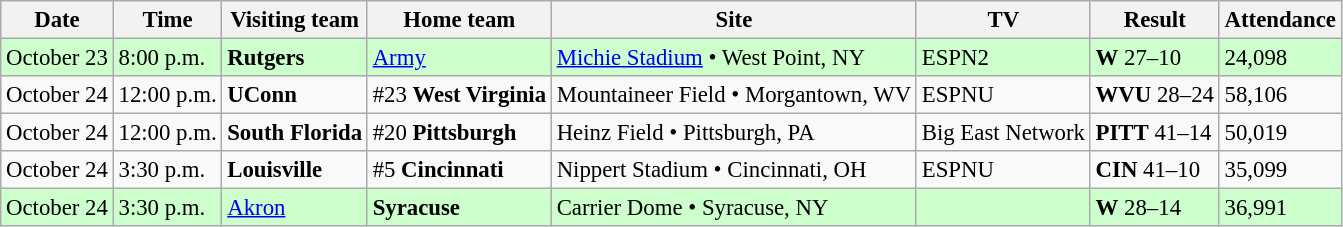<table class="wikitable" style="font-size:95%;">
<tr>
<th>Date</th>
<th>Time</th>
<th>Visiting team</th>
<th>Home team</th>
<th>Site</th>
<th>TV</th>
<th>Result</th>
<th>Attendance</th>
</tr>
<tr bgcolor=ccffcc>
<td>October 23</td>
<td>8:00 p.m.</td>
<td><strong>Rutgers</strong></td>
<td><a href='#'>Army</a></td>
<td><a href='#'>Michie Stadium</a> • West Point, NY</td>
<td>ESPN2</td>
<td><strong>W</strong> 27–10</td>
<td>24,098</td>
</tr>
<tr bgcolor=>
<td>October 24</td>
<td>12:00 p.m.</td>
<td><strong>UConn</strong></td>
<td>#23 <strong>West Virginia</strong></td>
<td>Mountaineer Field • Morgantown, WV</td>
<td>ESPNU</td>
<td><strong>WVU</strong> 28–24</td>
<td>58,106</td>
</tr>
<tr bgcolor=>
<td>October 24</td>
<td>12:00 p.m.</td>
<td><strong>South Florida</strong></td>
<td>#20 <strong>Pittsburgh</strong></td>
<td>Heinz Field • Pittsburgh, PA</td>
<td>Big East Network</td>
<td><strong>PITT</strong> 41–14</td>
<td>50,019</td>
</tr>
<tr bgcolor=>
<td>October 24</td>
<td>3:30 p.m.</td>
<td><strong>Louisville</strong></td>
<td>#5 <strong>Cincinnati</strong></td>
<td>Nippert Stadium • Cincinnati, OH</td>
<td>ESPNU</td>
<td><strong>CIN</strong> 41–10</td>
<td>35,099</td>
</tr>
<tr bgcolor=ccffcc>
<td>October 24</td>
<td>3:30 p.m.</td>
<td><a href='#'>Akron</a></td>
<td><strong>Syracuse</strong></td>
<td>Carrier Dome • Syracuse, NY</td>
<td></td>
<td><strong>W</strong> 28–14</td>
<td>36,991</td>
</tr>
</table>
